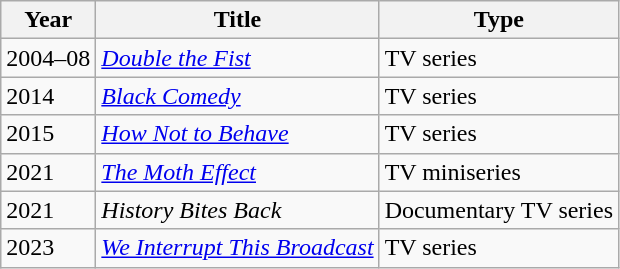<table class="wikitable">
<tr>
<th>Year</th>
<th>Title</th>
<th>Type</th>
</tr>
<tr>
<td>2004–08</td>
<td><em><a href='#'>Double the Fist</a></em></td>
<td>TV series</td>
</tr>
<tr>
<td>2014</td>
<td><em><a href='#'>Black Comedy</a></em></td>
<td>TV series</td>
</tr>
<tr>
<td>2015</td>
<td><em><a href='#'>How Not to Behave</a></em></td>
<td>TV series</td>
</tr>
<tr>
<td>2021</td>
<td><em><a href='#'>The Moth Effect</a></em></td>
<td>TV miniseries</td>
</tr>
<tr>
<td>2021</td>
<td><em>History Bites Back</em></td>
<td>Documentary TV series</td>
</tr>
<tr>
<td>2023</td>
<td><em><a href='#'>We Interrupt This Broadcast</a></em></td>
<td>TV series</td>
</tr>
</table>
